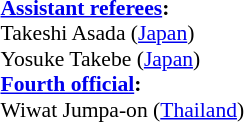<table style="width:100%; font-size:90%;">
<tr>
<td><br><strong><a href='#'>Assistant referees</a>:</strong>
<br>Takeshi Asada (<a href='#'>Japan</a>)
<br>Yosuke Takebe (<a href='#'>Japan</a>)
<br><strong><a href='#'>Fourth official</a>:</strong>
<br>Wiwat Jumpa-on (<a href='#'>Thailand</a>)</td>
</tr>
</table>
